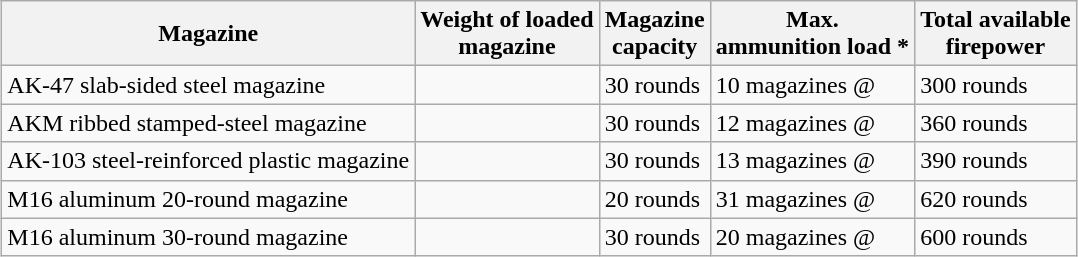<table class="wikitable" style="margin: 1em auto;">
<tr>
<th>Magazine</th>
<th>Weight of loaded<br>magazine</th>
<th>Magazine<br>capacity</th>
<th>Max. <br>ammunition load *</th>
<th>Total available<br>firepower</th>
</tr>
<tr>
<td>AK-47 slab-sided steel magazine</td>
<td></td>
<td>30 rounds</td>
<td>10 magazines @ </td>
<td>300 rounds</td>
</tr>
<tr>
<td>AKM ribbed stamped-steel magazine</td>
<td></td>
<td>30 rounds</td>
<td>12 magazines @ </td>
<td>360 rounds</td>
</tr>
<tr>
<td>AK-103 steel-reinforced plastic magazine</td>
<td></td>
<td>30 rounds</td>
<td>13 magazines @ </td>
<td>390 rounds</td>
</tr>
<tr>
<td>M16 aluminum 20-round magazine</td>
<td></td>
<td>20 rounds</td>
<td>31 magazines @ </td>
<td>620 rounds</td>
</tr>
<tr>
<td>M16 aluminum 30-round magazine</td>
<td></td>
<td>30 rounds</td>
<td>20 magazines @ </td>
<td>600 rounds</td>
</tr>
</table>
